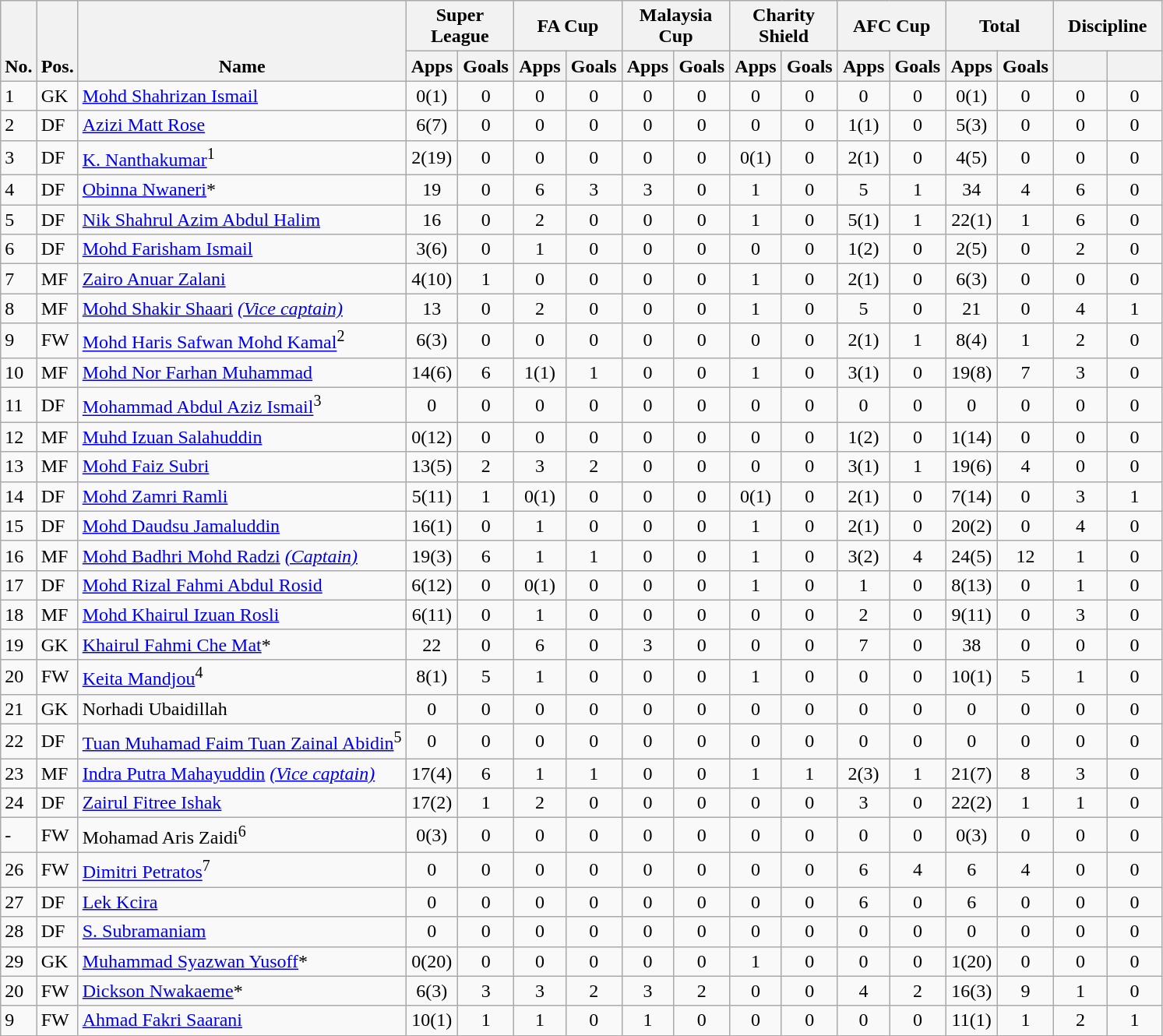<table class="wikitable" style="text-align:center">
<tr>
<th rowspan="2" valign="bottom">No.</th>
<th rowspan="2" valign="bottom">Pos.</th>
<th rowspan="2" valign="bottom">Name</th>
<th colspan="2" width="85">Super League</th>
<th colspan="2" width="85">FA Cup</th>
<th colspan="2" width="85">Malaysia Cup</th>
<th colspan="2" width="85">Charity Shield</th>
<th colspan="2" width="85">AFC Cup</th>
<th colspan="2" width="85">Total</th>
<th colspan="2" width="85">Discipline</th>
</tr>
<tr>
<th>Apps</th>
<th>Goals</th>
<th>Apps</th>
<th>Goals</th>
<th>Apps</th>
<th>Goals</th>
<th>Apps</th>
<th>Goals</th>
<th>Apps</th>
<th>Goals</th>
<th>Apps</th>
<th>Goals</th>
<th></th>
<th></th>
</tr>
<tr>
<td align="left">1</td>
<td align="left">GK</td>
<td align="left">  <a href='#'>Mohd Shahrizan Ismail</a></td>
<td>0(1)</td>
<td>0</td>
<td>0</td>
<td>0</td>
<td>0</td>
<td>0</td>
<td>0</td>
<td>0</td>
<td>0</td>
<td>0</td>
<td>0(1)</td>
<td>0</td>
<td>0</td>
<td>0</td>
</tr>
<tr>
<td align="left">2</td>
<td align="left">DF</td>
<td align="left">  <a href='#'>Azizi Matt Rose</a></td>
<td>6(7)</td>
<td>0</td>
<td>0</td>
<td>0</td>
<td>0</td>
<td>0</td>
<td>0</td>
<td>0</td>
<td>1(1)</td>
<td>0</td>
<td>5(3)</td>
<td>0</td>
<td>0</td>
<td>0</td>
</tr>
<tr>
<td align="left">3</td>
<td align="left">DF</td>
<td align="left">  <a href='#'>K. Nanthakumar</a><sup>1</sup></td>
<td>2(19)</td>
<td>0</td>
<td>0</td>
<td>0</td>
<td>0</td>
<td>0</td>
<td>0(1)</td>
<td>0</td>
<td>2(1)</td>
<td>0</td>
<td>4(5)</td>
<td>0</td>
<td>0</td>
<td>0</td>
</tr>
<tr>
<td align="left">4</td>
<td align="left">DF</td>
<td align="left"> <a href='#'>Obinna Nwaneri</a>*</td>
<td>19</td>
<td>0</td>
<td>6</td>
<td>3</td>
<td>3</td>
<td>0</td>
<td>1</td>
<td>0</td>
<td>5</td>
<td>1</td>
<td>34</td>
<td>4</td>
<td>6</td>
<td>0</td>
</tr>
<tr>
<td align="left">5</td>
<td align="left">DF</td>
<td align="left">  <a href='#'>Nik Shahrul Azim Abdul Halim</a></td>
<td>16</td>
<td>0</td>
<td>2</td>
<td>0</td>
<td>0</td>
<td>0</td>
<td>1</td>
<td>0</td>
<td>5(1)</td>
<td>1</td>
<td>22(1)</td>
<td>1</td>
<td>6</td>
<td>0</td>
</tr>
<tr>
<td align="left">6</td>
<td align="left">DF</td>
<td align="left">  <a href='#'>Mohd Farisham Ismail</a></td>
<td>3(6)</td>
<td>0</td>
<td>1</td>
<td>0</td>
<td>0</td>
<td>0</td>
<td>0</td>
<td>0</td>
<td>1(2)</td>
<td>0</td>
<td>2(5)</td>
<td>0</td>
<td>2</td>
<td>0</td>
</tr>
<tr>
<td align="left">7</td>
<td align="left">MF</td>
<td align="left">  <a href='#'>Zairo Anuar Zalani</a></td>
<td>4(10)</td>
<td>1</td>
<td>0</td>
<td>0</td>
<td>0</td>
<td>0</td>
<td>1</td>
<td>0</td>
<td>2(1)</td>
<td>0</td>
<td>6(3)</td>
<td>0</td>
<td>0</td>
<td>0</td>
</tr>
<tr>
<td align="left">8</td>
<td align="left">MF</td>
<td align="left">  <a href='#'>Mohd Shakir Shaari</a> <em><a href='#'>(Vice captain)</a></em></td>
<td>13</td>
<td>0</td>
<td>2</td>
<td>0</td>
<td>0</td>
<td>0</td>
<td>1</td>
<td>0</td>
<td>5</td>
<td>0</td>
<td>21</td>
<td>0</td>
<td>4</td>
<td>1</td>
</tr>
<tr>
<td align="left">9</td>
<td align="left">FW</td>
<td align="left">  <a href='#'>Mohd Haris Safwan Mohd Kamal</a><sup>2</sup></td>
<td>6(3)</td>
<td>0</td>
<td>0</td>
<td>0</td>
<td>0</td>
<td>0</td>
<td>0</td>
<td>0</td>
<td>2(1)</td>
<td>1</td>
<td>8(4)</td>
<td>1</td>
<td>2</td>
<td>0</td>
</tr>
<tr>
<td align="left">10</td>
<td align="left">MF</td>
<td align="left">  <a href='#'>Mohd Nor Farhan Muhammad</a></td>
<td>14(6)</td>
<td>6</td>
<td>1(1)</td>
<td>1</td>
<td>0</td>
<td>0</td>
<td>1</td>
<td>0</td>
<td>3(1)</td>
<td>0</td>
<td>19(8)</td>
<td>7</td>
<td>3</td>
<td>0</td>
</tr>
<tr>
<td align="left">11</td>
<td align="left">DF</td>
<td align="left">  <a href='#'>Mohammad Abdul Aziz Ismail</a><sup>3</sup></td>
<td>0</td>
<td>0</td>
<td>0</td>
<td>0</td>
<td>0</td>
<td>0</td>
<td>0</td>
<td>0</td>
<td>0</td>
<td>0</td>
<td>0</td>
<td>0</td>
<td>0</td>
<td>0</td>
</tr>
<tr>
<td align="left">12</td>
<td align="left">MF</td>
<td align="left">  <a href='#'>Muhd Izuan Salahuddin</a></td>
<td>0(12)</td>
<td>0</td>
<td>0</td>
<td>0</td>
<td>0</td>
<td>0</td>
<td>0</td>
<td>0</td>
<td>1(2)</td>
<td>0</td>
<td>1(14)</td>
<td>0</td>
<td>0</td>
<td>0</td>
</tr>
<tr>
<td align="left">13</td>
<td align="left">MF</td>
<td align="left">  <a href='#'>Mohd Faiz Subri</a></td>
<td>13(5)</td>
<td>2</td>
<td>3</td>
<td>2</td>
<td>0</td>
<td>0</td>
<td>0</td>
<td>0</td>
<td>3(1)</td>
<td>1</td>
<td>19(6)</td>
<td>4</td>
<td>0</td>
<td>0</td>
</tr>
<tr>
<td align="left">14</td>
<td align="left">DF</td>
<td align="left">  <a href='#'>Mohd Zamri Ramli</a></td>
<td>5(11)</td>
<td>1</td>
<td>0(1)</td>
<td>0</td>
<td>0</td>
<td>0</td>
<td>0(1)</td>
<td>0</td>
<td>2(1)</td>
<td>0</td>
<td>7(14)</td>
<td>0</td>
<td>3</td>
<td>1</td>
</tr>
<tr>
<td align="left">15</td>
<td align="left">DF</td>
<td align="left">  <a href='#'>Mohd Daudsu Jamaluddin</a></td>
<td>16(1)</td>
<td>0</td>
<td>1</td>
<td>0</td>
<td>0</td>
<td>0</td>
<td>1</td>
<td>0</td>
<td>2(1)</td>
<td>0</td>
<td>20(2)</td>
<td>0</td>
<td>4</td>
<td>0</td>
</tr>
<tr>
<td align="left">16</td>
<td align="left">MF</td>
<td align="left">  <a href='#'>Mohd Badhri Mohd Radzi</a> <em><a href='#'>(Captain)</a></em></td>
<td>19(3)</td>
<td>6</td>
<td>1</td>
<td>1</td>
<td>0</td>
<td>0</td>
<td>1</td>
<td>0</td>
<td>3(2)</td>
<td>4</td>
<td>24(5)</td>
<td>12</td>
<td>1</td>
<td>0</td>
</tr>
<tr>
<td align="left">17</td>
<td align="left">DF</td>
<td align="left">  <a href='#'>Mohd Rizal Fahmi Abdul Rosid</a></td>
<td>6(12)</td>
<td>0</td>
<td>0(1)</td>
<td>0</td>
<td>0</td>
<td>0</td>
<td>1</td>
<td>0</td>
<td>1</td>
<td>0</td>
<td>8(13)</td>
<td>0</td>
<td>1</td>
<td>0</td>
</tr>
<tr>
<td align="left">18</td>
<td align="left">MF</td>
<td align="left">  <a href='#'>Mohd Khairul Izuan Rosli</a></td>
<td>6(11)</td>
<td>0</td>
<td>1</td>
<td>0</td>
<td>0</td>
<td>0</td>
<td>0</td>
<td>0</td>
<td>2</td>
<td>0</td>
<td>9(11)</td>
<td>0</td>
<td>3</td>
<td>0</td>
</tr>
<tr>
<td align="left">19</td>
<td align="left">GK</td>
<td align="left">  <a href='#'>Khairul Fahmi Che Mat</a>*</td>
<td>22</td>
<td>0</td>
<td>6</td>
<td>0</td>
<td>3</td>
<td>0</td>
<td>0</td>
<td>0</td>
<td>7</td>
<td>0</td>
<td>38</td>
<td>0</td>
<td>0</td>
<td>0</td>
</tr>
<tr>
<td align="left">20</td>
<td align="left">FW</td>
<td align="left"> <a href='#'>Keita Mandjou</a><sup>4</sup></td>
<td>8(1)</td>
<td>5</td>
<td>1</td>
<td>0</td>
<td>0</td>
<td>0</td>
<td>1</td>
<td>0</td>
<td>0</td>
<td>0</td>
<td>10(1)</td>
<td>5</td>
<td>1</td>
<td>0</td>
</tr>
<tr>
<td align="left">21</td>
<td align="left">GK</td>
<td align="left">  Norhadi Ubaidillah</td>
<td>0</td>
<td>0</td>
<td>0</td>
<td>0</td>
<td>0</td>
<td>0</td>
<td>0</td>
<td>0</td>
<td>0</td>
<td>0</td>
<td>0</td>
<td>0</td>
<td>0</td>
<td>0</td>
</tr>
<tr>
<td align="left">22</td>
<td align="left">DF</td>
<td align="left">  <a href='#'>Tuan Muhamad Faim Tuan Zainal Abidin</a><sup>5</sup></td>
<td>0</td>
<td>0</td>
<td>0</td>
<td>0</td>
<td>0</td>
<td>0</td>
<td>0</td>
<td>0</td>
<td>0</td>
<td>0</td>
<td>0</td>
<td>0</td>
<td>0</td>
<td>0</td>
</tr>
<tr>
<td align="left">23</td>
<td align="left">MF</td>
<td align="left">  <a href='#'>Indra Putra Mahayuddin</a> <em><a href='#'>(Vice captain)</a></em></td>
<td>17(4)</td>
<td>6</td>
<td>1</td>
<td>1</td>
<td>0</td>
<td>0</td>
<td>1</td>
<td>1</td>
<td>2(3)</td>
<td>1</td>
<td>21(7)</td>
<td>8</td>
<td>3</td>
<td>0</td>
</tr>
<tr>
<td align="left">24</td>
<td align="left">DF</td>
<td align="left">  <a href='#'>Zairul Fitree Ishak</a></td>
<td>17(2)</td>
<td>1</td>
<td>2</td>
<td>0</td>
<td>0</td>
<td>0</td>
<td>0</td>
<td>0</td>
<td>3</td>
<td>0</td>
<td>22(2)</td>
<td>1</td>
<td>1</td>
<td>0</td>
</tr>
<tr>
<td align="left">-</td>
<td align="left">FW</td>
<td align="left">  Mohamad Aris Zaidi<sup>6</sup></td>
<td>0(3)</td>
<td>0</td>
<td>0</td>
<td>0</td>
<td>0</td>
<td>0</td>
<td>0</td>
<td>0</td>
<td>0</td>
<td>0</td>
<td>0(3)</td>
<td>0</td>
<td>0</td>
<td>0</td>
</tr>
<tr>
<td align="left">26</td>
<td align="left">FW</td>
<td align="left"> <a href='#'>Dimitri Petratos</a><sup>7</sup></td>
<td>0</td>
<td>0</td>
<td>0</td>
<td>0</td>
<td>0</td>
<td>0</td>
<td>0</td>
<td>0</td>
<td>6</td>
<td>4</td>
<td>6</td>
<td>4</td>
<td>0</td>
<td>0</td>
</tr>
<tr>
<td align="left">27</td>
<td align="left">DF</td>
<td align="left"> <a href='#'>Lek Kcira</a></td>
<td>0</td>
<td>0</td>
<td>0</td>
<td>0</td>
<td>0</td>
<td>0</td>
<td>0</td>
<td>0</td>
<td>6</td>
<td>0</td>
<td>6</td>
<td>0</td>
<td>0</td>
<td>0</td>
</tr>
<tr>
<td align="left">28</td>
<td align="left">DF</td>
<td align="left">  <a href='#'>S. Subramaniam</a></td>
<td>0</td>
<td>0</td>
<td>0</td>
<td>0</td>
<td>0</td>
<td>0</td>
<td>0</td>
<td>0</td>
<td>0</td>
<td>0</td>
<td>0</td>
<td>0</td>
<td>0</td>
<td>0</td>
</tr>
<tr>
<td align="left">29</td>
<td align="left">GK</td>
<td align="left">  <a href='#'>Muhammad Syazwan Yusoff</a>*</td>
<td>0(20)</td>
<td>0</td>
<td>0</td>
<td>0</td>
<td>0</td>
<td>0</td>
<td>1</td>
<td>0</td>
<td>0</td>
<td>0</td>
<td>1(20)</td>
<td>0</td>
<td>0</td>
<td>0</td>
</tr>
<tr>
<td align="left">20</td>
<td align="left">FW</td>
<td align="left"> <a href='#'>Dickson Nwakaeme</a>*</td>
<td>6(3)</td>
<td>3</td>
<td>3</td>
<td>2</td>
<td>3</td>
<td>2</td>
<td>0</td>
<td>0</td>
<td>4</td>
<td>2</td>
<td>16(3)</td>
<td>9</td>
<td>1</td>
<td>0</td>
</tr>
<tr>
<td align="left">9</td>
<td align="left">FW</td>
<td align="left">  <a href='#'>Ahmad Fakri Saarani</a></td>
<td>10(1)</td>
<td>1</td>
<td>1</td>
<td>0</td>
<td>1</td>
<td>0</td>
<td>0</td>
<td>0</td>
<td>0</td>
<td>0</td>
<td>11(1)</td>
<td>1</td>
<td>2</td>
<td>1</td>
</tr>
</table>
